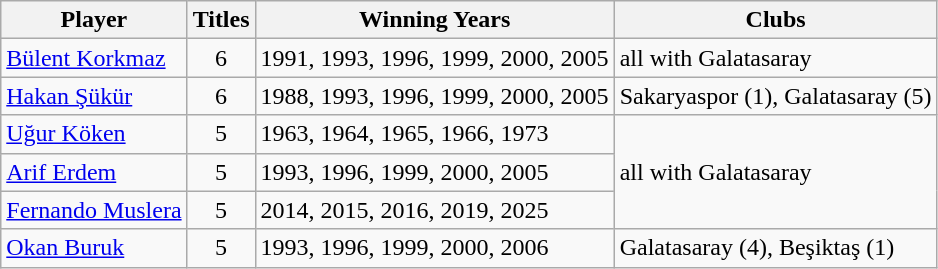<table class="wikitable">
<tr>
<th>Player</th>
<th>Titles</th>
<th>Winning Years</th>
<th>Clubs</th>
</tr>
<tr>
<td> <a href='#'>Bülent Korkmaz</a></td>
<td align=center>6</td>
<td>1991, 1993, 1996, 1999, 2000, 2005</td>
<td>all with Galatasaray</td>
</tr>
<tr>
<td> <a href='#'>Hakan Şükür</a></td>
<td align=center>6</td>
<td>1988, 1993, 1996, 1999, 2000, 2005</td>
<td>Sakaryaspor (1), Galatasaray (5)</td>
</tr>
<tr>
<td> <a href='#'>Uğur Köken</a></td>
<td align=center>5</td>
<td>1963, 1964, 1965, 1966, 1973</td>
<td rowspan="3">all with Galatasaray</td>
</tr>
<tr>
<td> <a href='#'>Arif Erdem</a></td>
<td align=center>5</td>
<td>1993, 1996, 1999, 2000, 2005</td>
</tr>
<tr>
<td> <a href='#'>Fernando Muslera</a></td>
<td align=center>5</td>
<td>2014, 2015, 2016, 2019, 2025</td>
</tr>
<tr>
<td> <a href='#'>Okan Buruk</a></td>
<td align=center>5</td>
<td>1993, 1996, 1999, 2000, 2006</td>
<td>Galatasaray (4), Beşiktaş (1)</td>
</tr>
</table>
